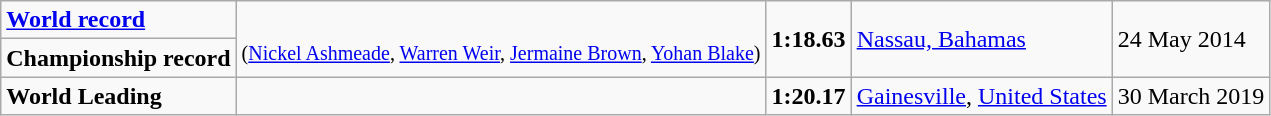<table class="wikitable">
<tr>
<td><strong><a href='#'>World record</a></strong></td>
<td rowspan=2><br><small>(<a href='#'>Nickel Ashmeade</a>, <a href='#'>Warren Weir</a>, <a href='#'>Jermaine Brown</a>, <a href='#'>Yohan Blake</a>)</small></td>
<td rowspan=2><strong>1:18.63</strong></td>
<td rowspan=2> <a href='#'>Nassau, Bahamas</a></td>
<td rowspan=2>24 May 2014</td>
</tr>
<tr>
<td><strong>Championship record</strong></td>
</tr>
<tr>
<td><strong>World Leading</strong></td>
<td></td>
<td><strong>1:20.17</strong></td>
<td> <a href='#'>Gainesville</a>, <a href='#'>United States</a></td>
<td>30 March 2019</td>
</tr>
</table>
